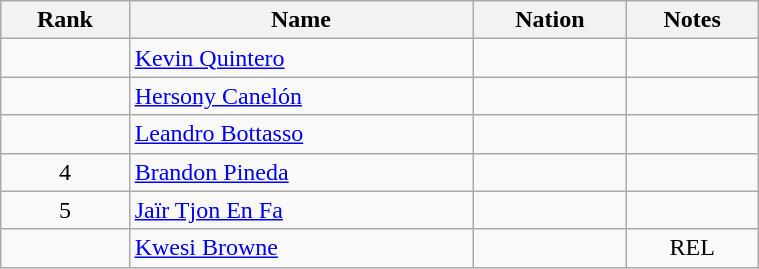<table class="wikitable sortable" style="text-align:center" width=40%>
<tr>
<th>Rank</th>
<th>Name</th>
<th>Nation</th>
<th>Notes</th>
</tr>
<tr>
<td></td>
<td align=left><a href='#'>Kevin Quintero</a></td>
<td align=left></td>
<td></td>
</tr>
<tr>
<td></td>
<td align=left><a href='#'>Hersony Canelón</a></td>
<td align=left></td>
<td></td>
</tr>
<tr>
<td></td>
<td align=left><a href='#'>Leandro Bottasso</a></td>
<td align=left></td>
<td></td>
</tr>
<tr>
<td>4</td>
<td align=left><a href='#'>Brandon Pineda</a></td>
<td align=left></td>
<td></td>
</tr>
<tr>
<td>5</td>
<td align=left><a href='#'>Jaïr Tjon En Fa</a></td>
<td align=left></td>
<td></td>
</tr>
<tr>
<td></td>
<td align=left><a href='#'>Kwesi Browne</a></td>
<td align=left></td>
<td>REL</td>
</tr>
</table>
